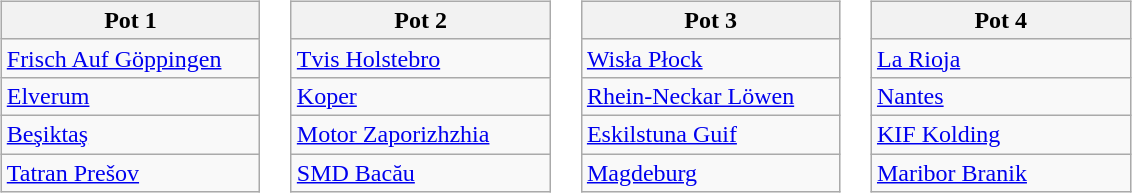<table>
<tr valign=top>
<td><br><table class="wikitable">
<tr>
<th width=165>Pot 1</th>
</tr>
<tr>
<td> <a href='#'>Frisch Auf Göppingen</a></td>
</tr>
<tr>
<td> <a href='#'>Elverum</a></td>
</tr>
<tr>
<td> <a href='#'>Beşiktaş</a></td>
</tr>
<tr>
<td> <a href='#'>Tatran Prešov</a></td>
</tr>
</table>
</td>
<td><br><table class="wikitable">
<tr>
<th width=165>Pot 2</th>
</tr>
<tr>
<td> <a href='#'>Tvis Holstebro</a></td>
</tr>
<tr>
<td> <a href='#'>Koper</a></td>
</tr>
<tr>
<td> <a href='#'>Motor Zaporizhzhia</a></td>
</tr>
<tr>
<td> <a href='#'>SMD Bacău</a></td>
</tr>
</table>
</td>
<td><br><table class="wikitable">
<tr>
<th width=165>Pot 3</th>
</tr>
<tr>
<td> <a href='#'>Wisła Płock</a></td>
</tr>
<tr>
<td> <a href='#'>Rhein-Neckar Löwen</a></td>
</tr>
<tr>
<td> <a href='#'>Eskilstuna Guif</a></td>
</tr>
<tr>
<td> <a href='#'>Magdeburg</a></td>
</tr>
</table>
</td>
<td><br><table class="wikitable">
<tr>
<th width=165>Pot 4</th>
</tr>
<tr>
<td> <a href='#'>La Rioja</a></td>
</tr>
<tr>
<td> <a href='#'>Nantes</a></td>
</tr>
<tr>
<td> <a href='#'>KIF Kolding</a></td>
</tr>
<tr>
<td> <a href='#'>Maribor Branik</a></td>
</tr>
</table>
</td>
</tr>
</table>
